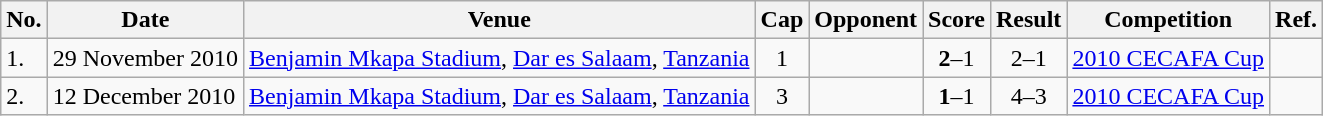<table class="wikitable" style="font-size:">
<tr>
<th>No.</th>
<th>Date</th>
<th>Venue</th>
<th>Cap</th>
<th>Opponent</th>
<th>Score</th>
<th>Result</th>
<th>Competition</th>
<th>Ref.</th>
</tr>
<tr>
<td>1.</td>
<td>29 November 2010</td>
<td><a href='#'>Benjamin Mkapa Stadium</a>, <a href='#'>Dar es Salaam</a>, <a href='#'>Tanzania</a></td>
<td align=center>1</td>
<td></td>
<td align=center><strong>2</strong>–1</td>
<td align=center>2–1</td>
<td><a href='#'>2010 CECAFA Cup</a></td>
<td></td>
</tr>
<tr>
<td>2.</td>
<td>12 December 2010</td>
<td><a href='#'>Benjamin Mkapa Stadium</a>, <a href='#'>Dar es Salaam</a>, <a href='#'>Tanzania</a></td>
<td align=center>3</td>
<td></td>
<td align=center><strong>1</strong>–1</td>
<td align=center>4–3</td>
<td><a href='#'>2010 CECAFA Cup</a></td>
<td></td>
</tr>
</table>
